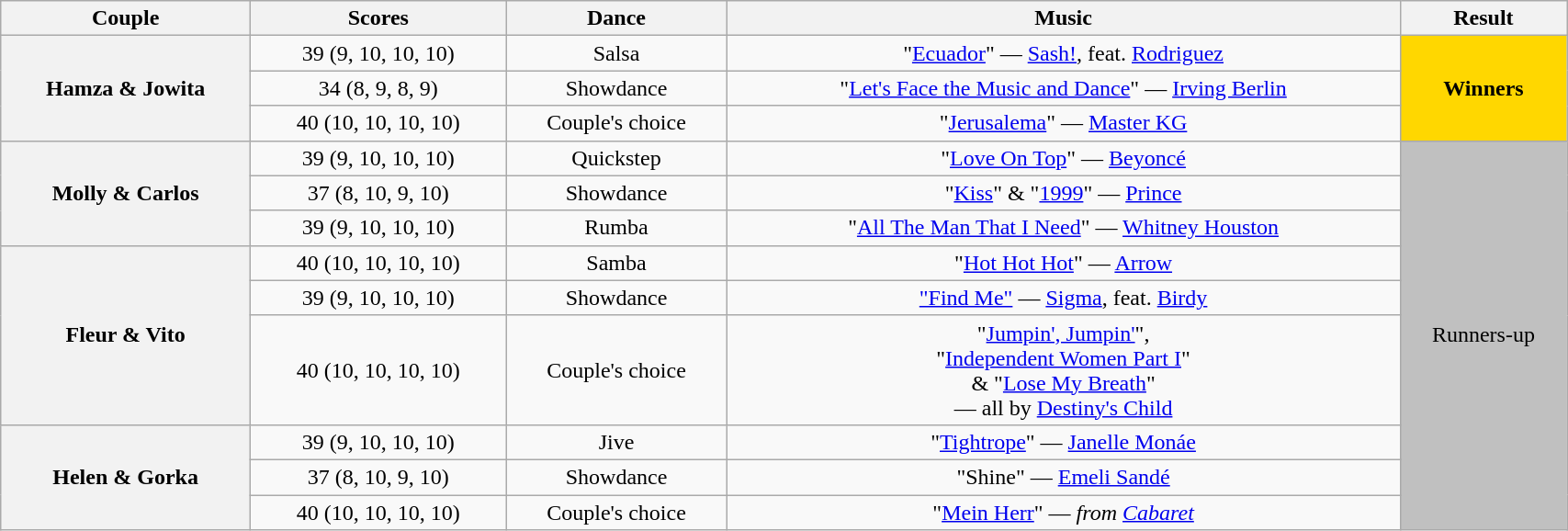<table class="wikitable sortable" style="text-align:center; width: 90%">
<tr>
<th scope="col">Couple</th>
<th scope="col">Scores</th>
<th scope="col" class="unsortable">Dance</th>
<th scope="col" class="unsortable">Music</th>
<th scope="col" class="unsortable">Result</th>
</tr>
<tr>
<th scope="row" rowspan=3>Hamza & Jowita</th>
<td>39 (9, 10, 10, 10)</td>
<td>Salsa</td>
<td>"<a href='#'>Ecuador</a>" — <a href='#'>Sash!</a>, feat. <a href='#'>Rodriguez</a></td>
<td rowspan=3 bgcolor="gold"><strong>Winners</strong></td>
</tr>
<tr>
<td>34 (8, 9, 8, 9)</td>
<td>Showdance</td>
<td>"<a href='#'>Let's Face the Music and Dance</a>" — <a href='#'>Irving Berlin</a></td>
</tr>
<tr>
<td>40 (10, 10, 10, 10)</td>
<td>Couple's choice</td>
<td>"<a href='#'>Jerusalema</a>" — <a href='#'>Master KG</a></td>
</tr>
<tr>
<th scope="row" rowspan=3>Molly & Carlos</th>
<td>39 (9, 10, 10, 10)</td>
<td>Quickstep</td>
<td>"<a href='#'>Love On Top</a>" — <a href='#'>Beyoncé</a></td>
<td rowspan="9" bgcolor="silver">Runners-up</td>
</tr>
<tr>
<td>37 (8, 10, 9, 10)</td>
<td>Showdance</td>
<td>"<a href='#'>Kiss</a>" & "<a href='#'>1999</a>" — <a href='#'>Prince</a></td>
</tr>
<tr>
<td>39 (9, 10, 10, 10)</td>
<td>Rumba</td>
<td>"<a href='#'>All The Man That I Need</a>" — <a href='#'>Whitney Houston</a></td>
</tr>
<tr>
<th scope="row" rowspan=3>Fleur & Vito</th>
<td>40 (10, 10, 10, 10)</td>
<td>Samba</td>
<td>"<a href='#'>Hot Hot Hot</a>" — <a href='#'>Arrow</a></td>
</tr>
<tr>
<td>39 (9, 10, 10, 10)</td>
<td>Showdance</td>
<td><a href='#'>"Find Me"</a> — <a href='#'>Sigma</a>, feat. <a href='#'>Birdy</a></td>
</tr>
<tr>
<td>40 (10, 10, 10, 10)</td>
<td>Couple's choice</td>
<td>"<a href='#'>Jumpin', Jumpin'</a>",<br>"<a href='#'>Independent Women Part I</a>"<br>& "<a href='#'>Lose My Breath</a>"<br>— all by <a href='#'>Destiny's Child</a></td>
</tr>
<tr>
<th scope="row" rowspan=3>Helen & Gorka</th>
<td>39 (9, 10, 10, 10)</td>
<td>Jive</td>
<td>"<a href='#'>Tightrope</a>" — <a href='#'>Janelle Monáe</a></td>
</tr>
<tr>
<td>37 (8, 10, 9, 10)</td>
<td>Showdance</td>
<td>"Shine" — <a href='#'>Emeli Sandé</a></td>
</tr>
<tr>
<td>40 (10, 10, 10, 10)</td>
<td>Couple's choice</td>
<td>"<a href='#'>Mein Herr</a>" — <em>from <a href='#'>Cabaret</a></em></td>
</tr>
</table>
